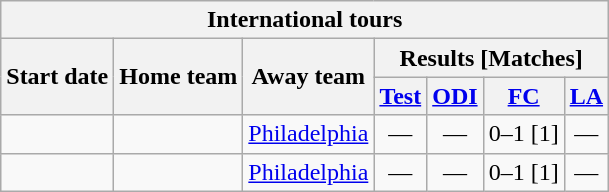<table class="wikitable">
<tr>
<th colspan="7">International tours</th>
</tr>
<tr>
<th rowspan="2">Start date</th>
<th rowspan="2">Home team</th>
<th rowspan="2">Away team</th>
<th colspan="4">Results [Matches]</th>
</tr>
<tr>
<th><a href='#'>Test</a></th>
<th><a href='#'>ODI</a></th>
<th><a href='#'>FC</a></th>
<th><a href='#'>LA</a></th>
</tr>
<tr>
<td><a href='#'></a></td>
<td></td>
<td> <a href='#'>Philadelphia</a></td>
<td ; style="text-align:center">—</td>
<td ; style="text-align:center">—</td>
<td>0–1 [1]</td>
<td ; style="text-align:center">—</td>
</tr>
<tr>
<td><a href='#'></a></td>
<td></td>
<td> <a href='#'>Philadelphia</a></td>
<td ; style="text-align:center">—</td>
<td ; style="text-align:center">—</td>
<td>0–1 [1]</td>
<td ; style="text-align:center">—</td>
</tr>
</table>
